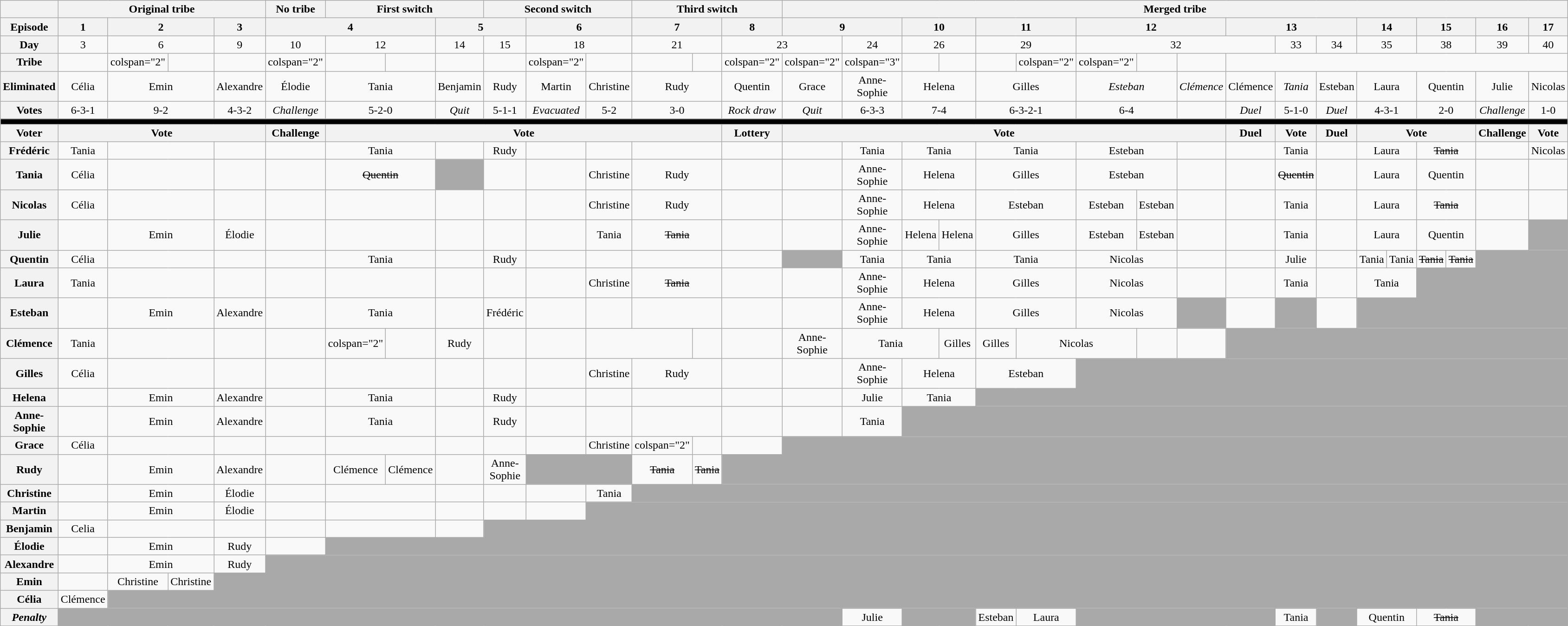<table class="wikitable" style="text-align:center;">
<tr>
<th></th>
<th colspan="4">Original tribe</th>
<th>No tribe</th>
<th colspan="3">First switch</th>
<th colspan="3">Second switch</th>
<th colspan="3">Third switch</th>
<th colspan="100%">Merged tribe</th>
</tr>
<tr>
<th>Episode</th>
<th>1</th>
<th colspan="2">2</th>
<th>3</th>
<th colspan="3">4</th>
<th colspan="2">5</th>
<th colspan="2">6</th>
<th colspan="2">7</th>
<th>8</th>
<th colspan="2">9</th>
<th colspan="2">10</th>
<th colspan="2">11</th>
<th colspan="3">12</th>
<th colspan="3">13</th>
<th colspan="2">14</th>
<th colspan="2">15</th>
<th>16</th>
<th>17</th>
</tr>
<tr>
<th>Day</th>
<td>3</td>
<td colspan="2">6</td>
<td>9</td>
<td>10</td>
<td colspan="2">12</td>
<td>14</td>
<td>15</td>
<td colspan="2">18</td>
<td colspan="2">21</td>
<td colspan="2">23</td>
<td>24</td>
<td colspan="2">26</td>
<td colspan="2">29</td>
<td colspan="4">32</td>
<td>33</td>
<td>34</td>
<td colspan="2">35</td>
<td colspan="2">38</td>
<td>39</td>
<td>40</td>
</tr>
<tr>
<th>Tribe</th>
<td></td>
<td>colspan="2" </td>
<td></td>
<td></td>
<td>colspan="2" </td>
<td></td>
<td></td>
<td></td>
<td></td>
<td>colspan="2" </td>
<td></td>
<td></td>
<td></td>
<td>colspan="2" </td>
<td>colspan="2" </td>
<td>colspan="3" </td>
<td></td>
<td></td>
<td></td>
<td>colspan="2" </td>
<td>colspan="2" </td>
<td></td>
<td></td>
</tr>
<tr>
<th>Eliminated</th>
<td>Célia</td>
<td colspan="2">Emin</td>
<td>Alexandre</td>
<td>Élodie</td>
<td colspan="2">Tania</td>
<td>Benjamin</td>
<td>Rudy</td>
<td>Martin</td>
<td>Christine</td>
<td colspan="2">Rudy</td>
<td>Quentin</td>
<td>Grace</td>
<td>Anne-Sophie</td>
<td colspan="2">Helena</td>
<td colspan="2">Gilles</td>
<td colspan="2"><em>Esteban</em></td>
<td><em>Clémence</em></td>
<td>Clémence</td>
<td><em>Tania</em></td>
<td>Esteban</td>
<td colspan="2">Laura</td>
<td colspan="2">Quentin</td>
<td>Julie</td>
<td>Nicolas</td>
</tr>
<tr>
<th>Votes</th>
<td>6-3-1</td>
<td colspan="2">9-2</td>
<td>4-3-2</td>
<td><em>Challenge</em></td>
<td colspan="2">5-2-0</td>
<td><em>Quit</em></td>
<td>5-1-1</td>
<td><em>Evacuated</em></td>
<td>5-2</td>
<td colspan="2">3-0</td>
<td><em>Rock draw</em></td>
<td><em>Quit</em></td>
<td>6-3-3</td>
<td colspan="2">7-4</td>
<td colspan="2">6-3-2-1</td>
<td colspan="2">6-4</td>
<td></td>
<td><em>Duel</em></td>
<td>5-1-0</td>
<td><em>Duel</em></td>
<td colspan="2">4-3-1</td>
<td colspan="2">2-0</td>
<td><em>Challenge</em></td>
<td>1-0</td>
</tr>
<tr>
<td colspan="100%" style="background:black;"></td>
</tr>
<tr>
<th>Voter</th>
<th colspan="4">Vote</th>
<th>Challenge</th>
<th colspan="8">Vote</th>
<th>Lottery</th>
<th colspan="9">Vote</th>
<th>Duel</th>
<th>Vote</th>
<th>Duel</th>
<th colspan="4">Vote</th>
<th>Challenge</th>
<th>Vote</th>
</tr>
<tr>
<th>Frédéric</th>
<td>Tania</td>
<td colspan="2"></td>
<td></td>
<td></td>
<td colspan="2">Tania</td>
<td></td>
<td>Rudy</td>
<td></td>
<td></td>
<td colspan="2"></td>
<td></td>
<td></td>
<td>Tania</td>
<td colspan="2">Tania</td>
<td colspan="2">Tania</td>
<td colspan="2">Esteban</td>
<td></td>
<td></td>
<td>Tania</td>
<td></td>
<td colspan="2">Laura</td>
<td colspan="2"><s>Tania</s></td>
<td></td>
<td>Nicolas</td>
</tr>
<tr>
<th>Tania</th>
<td>Célia</td>
<td colspan="2"></td>
<td></td>
<td></td>
<td colspan="2"><s>Quentin</s></td>
<td style="background:darkgray; border:none;"></td>
<td></td>
<td></td>
<td>Christine</td>
<td colspan="2">Rudy</td>
<td></td>
<td></td>
<td>Anne-Sophie</td>
<td colspan="2">Helena</td>
<td colspan="2">Gilles</td>
<td colspan="2">Esteban</td>
<td></td>
<td></td>
<td><s>Quentin</s></td>
<td></td>
<td colspan="2">Laura</td>
<td colspan="2">Quentin</td>
<td></td>
<td></td>
</tr>
<tr>
<th>Nicolas</th>
<td>Célia</td>
<td colspan="2"></td>
<td></td>
<td></td>
<td colspan="2"></td>
<td></td>
<td></td>
<td></td>
<td>Christine</td>
<td colspan="2">Rudy</td>
<td></td>
<td></td>
<td>Anne-Sophie</td>
<td colspan="2">Helena</td>
<td colspan="2">Esteban</td>
<td>Esteban</td>
<td>Esteban</td>
<td></td>
<td></td>
<td>Tania</td>
<td></td>
<td colspan="2">Laura</td>
<td colspan="2"><s>Tania</s></td>
<td></td>
<td></td>
</tr>
<tr>
<th>Julie</th>
<td></td>
<td colspan="2">Emin</td>
<td>Élodie</td>
<td></td>
<td colspan="2"></td>
<td></td>
<td></td>
<td></td>
<td>Tania</td>
<td colspan="2"><s>Tania</s></td>
<td></td>
<td></td>
<td>Anne-Sophie</td>
<td>Helena</td>
<td>Helena</td>
<td colspan="2">Gilles</td>
<td>Esteban</td>
<td>Esteban</td>
<td></td>
<td></td>
<td>Tania</td>
<td></td>
<td colspan="2">Laura</td>
<td colspan="2">Quentin</td>
<td></td>
<td colspan="100%" style="background:darkgray; border:none;"></td>
</tr>
<tr>
<th>Quentin</th>
<td>Célia</td>
<td colspan="2"></td>
<td></td>
<td></td>
<td colspan="2">Tania</td>
<td></td>
<td>Rudy</td>
<td></td>
<td></td>
<td colspan="2"></td>
<td></td>
<td style="background:darkgray; border:none;"></td>
<td>Tania</td>
<td colspan="2">Tania</td>
<td colspan="2">Tania</td>
<td colspan="2">Nicolas</td>
<td></td>
<td></td>
<td>Julie</td>
<td></td>
<td>Tania</td>
<td>Tania</td>
<td><s>Tania</s></td>
<td><s>Tania</s></td>
<td colspan="100%" style="background:darkgray; border:none;"></td>
</tr>
<tr>
<th>Laura</th>
<td>Tania</td>
<td colspan="2"></td>
<td></td>
<td></td>
<td colspan="2"></td>
<td></td>
<td></td>
<td></td>
<td>Christine</td>
<td colspan="2"><s>Tania</s></td>
<td></td>
<td></td>
<td>Anne-Sophie</td>
<td colspan="2">Helena</td>
<td colspan="2">Gilles</td>
<td colspan="2">Nicolas</td>
<td></td>
<td></td>
<td>Tania</td>
<td></td>
<td colspan="2">Tania</td>
<td colspan="100%" style="background:darkgray; border:none;"></td>
</tr>
<tr>
<th>Esteban</th>
<td></td>
<td colspan="2">Emin</td>
<td>Alexandre</td>
<td></td>
<td colspan="2">Tania</td>
<td></td>
<td>Frédéric</td>
<td></td>
<td></td>
<td colspan="2"></td>
<td></td>
<td></td>
<td>Anne-Sophie</td>
<td colspan="2">Helena</td>
<td colspan="2">Gilles</td>
<td colspan="2">Nicolas</td>
<td style="background:darkgray; border:none;"></td>
<td></td>
<td style="background:darkgray; border:none;"></td>
<td></td>
<td colspan="100%" style="background:darkgray; border:none;"></td>
</tr>
<tr>
<th>Clémence</th>
<td>Tania</td>
<td colspan="2"></td>
<td></td>
<td></td>
<td>colspan="2" </td>
<td></td>
<td>Rudy</td>
<td></td>
<td></td>
<td colspan="2"></td>
<td></td>
<td></td>
<td>Anne-Sophie</td>
<td colspan="2">Tania</td>
<td>Gilles</td>
<td>Gilles</td>
<td colspan="2">Nicolas</td>
<td></td>
<td></td>
<td colspan="100%" style="background:darkgray; border:none;"></td>
</tr>
<tr>
<th>Gilles</th>
<td>Célia</td>
<td colspan="2"></td>
<td></td>
<td></td>
<td colspan="2"></td>
<td></td>
<td></td>
<td></td>
<td>Christine</td>
<td colspan="2">Rudy</td>
<td></td>
<td></td>
<td>Anne-Sophie</td>
<td colspan="2">Helena</td>
<td colspan="2">Esteban</td>
<td colspan="100%" style="background:darkgray; border:none;"></td>
</tr>
<tr>
<th>Helena</th>
<td></td>
<td colspan="2">Emin</td>
<td>Alexandre</td>
<td></td>
<td colspan="2">Tania</td>
<td></td>
<td>Rudy</td>
<td></td>
<td></td>
<td colspan="2"></td>
<td></td>
<td></td>
<td>Julie</td>
<td colspan="2">Tania</td>
<td colspan="100%" style="background:darkgray; border:none;"></td>
</tr>
<tr>
<th>Anne-Sophie</th>
<td></td>
<td colspan="2">Emin</td>
<td>Alexandre</td>
<td></td>
<td colspan="2">Tania</td>
<td></td>
<td>Rudy</td>
<td></td>
<td></td>
<td colspan="2"></td>
<td></td>
<td></td>
<td>Tania</td>
<td colspan="100%" style="background:darkgray; border:none;"></td>
</tr>
<tr>
<th>Grace</th>
<td>Célia</td>
<td colspan="2"></td>
<td></td>
<td></td>
<td colspan="2"></td>
<td></td>
<td></td>
<td></td>
<td>Christine</td>
<td>colspan="2" </td>
<td></td>
<td></td>
<td colspan="100%" style="background:darkgray; border:none;"></td>
</tr>
<tr>
<th>Rudy</th>
<td></td>
<td colspan="2">Emin</td>
<td>Alexandre</td>
<td></td>
<td>Clémence</td>
<td>Clémence</td>
<td></td>
<td>Anne-Sophie</td>
<td colspan="2" style="background:darkgray; border:none;"></td>
<td><s>Tania</s></td>
<td><s>Tania</s></td>
<td colspan="100%" style="background:darkgray; border:none;"></td>
</tr>
<tr>
<th>Christine</th>
<td></td>
<td colspan="2">Emin</td>
<td>Élodie</td>
<td></td>
<td colspan="2"></td>
<td></td>
<td></td>
<td></td>
<td>Tania</td>
<td colspan="100%" style="background:darkgray; border:none;"></td>
</tr>
<tr>
<th>Martin</th>
<td></td>
<td colspan="2">Emin</td>
<td>Élodie</td>
<td></td>
<td colspan="2"></td>
<td></td>
<td></td>
<td></td>
<td colspan="100%" style="background:darkgray; border:none;"></td>
</tr>
<tr>
<th>Benjamin</th>
<td>Celia</td>
<td colspan="2"></td>
<td></td>
<td></td>
<td colspan="2"></td>
<td></td>
<td colspan="100%" style="background:darkgray; border:none;"></td>
</tr>
<tr>
<th>Élodie</th>
<td></td>
<td colspan="2">Emin</td>
<td>Rudy</td>
<td></td>
<td colspan="100%" style="background:darkgray; border:none;"></td>
</tr>
<tr>
<th>Alexandre</th>
<td></td>
<td colspan="2">Emin</td>
<td>Rudy</td>
<td colspan="100%" style="background:darkgray; border:none;"></td>
</tr>
<tr>
<th>Emin</th>
<td></td>
<td>Christine</td>
<td>Christine</td>
<td colspan="100%" style="background:darkgray; border:none;"></td>
</tr>
<tr>
<th>Célia</th>
<td>Clémence</td>
<td colspan="100%" style="background:darkgray; border:none;"></td>
</tr>
<tr>
<th><em>Penalty</em></th>
<td colspan="15" style="background:darkgray; border:none;"></td>
<td>Julie</td>
<td colspan="2" style="background:darkgray; border:none;"></td>
<td>Esteban</td>
<td>Laura</td>
<td colspan="4" style="background:darkgray; border:none;"></td>
<td>Tania</td>
<td style="background:darkgray; border:none;"></td>
<td colspan="2">Quentin</td>
<td colspan="2"><s>Tania</s></td>
<td colspan="100%" style="background:darkgray; border:none;"></td>
</tr>
</table>
